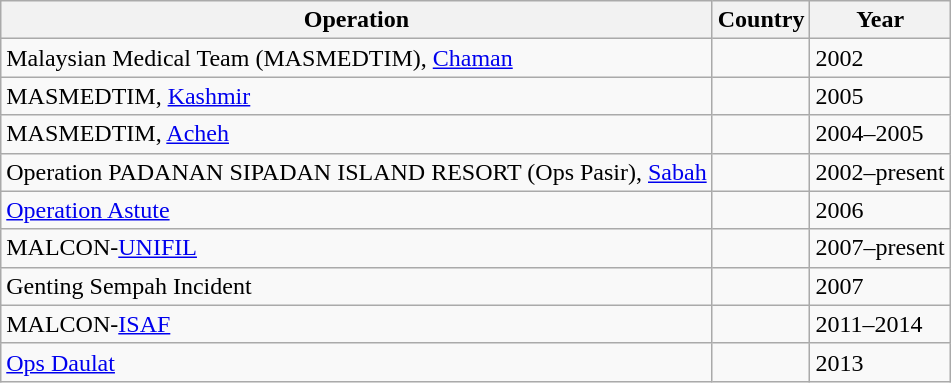<table class="wikitable">
<tr>
<th>Operation</th>
<th>Country</th>
<th>Year</th>
</tr>
<tr>
<td>Malaysian Medical Team (MASMEDTIM), <a href='#'>Chaman</a></td>
<td></td>
<td>2002</td>
</tr>
<tr>
<td>MASMEDTIM, <a href='#'>Kashmir</a></td>
<td></td>
<td>2005</td>
</tr>
<tr>
<td>MASMEDTIM, <a href='#'>Acheh</a></td>
<td></td>
<td>2004–2005</td>
</tr>
<tr>
<td>Operation PADANAN SIPADAN ISLAND RESORT (Ops Pasir), <a href='#'>Sabah</a></td>
<td></td>
<td>2002–present</td>
</tr>
<tr>
<td><a href='#'>Operation Astute</a></td>
<td></td>
<td>2006</td>
</tr>
<tr>
<td>MALCON-<a href='#'>UNIFIL</a></td>
<td></td>
<td>2007–present</td>
</tr>
<tr>
<td>Genting Sempah Incident</td>
<td></td>
<td>2007</td>
</tr>
<tr>
<td>MALCON-<a href='#'>ISAF</a></td>
<td></td>
<td>2011–2014</td>
</tr>
<tr>
<td><a href='#'>Ops Daulat</a></td>
<td></td>
<td>2013</td>
</tr>
</table>
